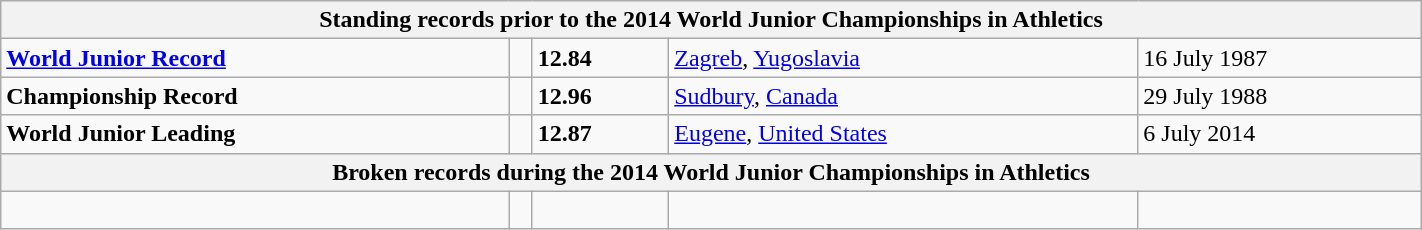<table class="wikitable" width=75%>
<tr>
<th colspan="5">Standing records prior to the 2014 World Junior Championships in Athletics</th>
</tr>
<tr>
<td><strong><a href='#'>World Junior Record</a></strong></td>
<td></td>
<td><strong>12.84</strong></td>
<td><a href='#'>Zagreb</a>, <a href='#'>Yugoslavia</a></td>
<td>16 July 1987</td>
</tr>
<tr>
<td><strong>Championship Record</strong></td>
<td></td>
<td><strong>12.96</strong></td>
<td><a href='#'>Sudbury</a>, <a href='#'>Canada</a></td>
<td>29 July 1988</td>
</tr>
<tr>
<td><strong>World Junior Leading</strong></td>
<td></td>
<td><strong>12.87</strong></td>
<td><a href='#'>Eugene</a>, <a href='#'>United States</a></td>
<td>6 July 2014</td>
</tr>
<tr>
<th colspan="5">Broken records during the 2014 World Junior Championships in Athletics</th>
</tr>
<tr>
<td> </td>
<td></td>
<td></td>
<td></td>
<td></td>
</tr>
</table>
